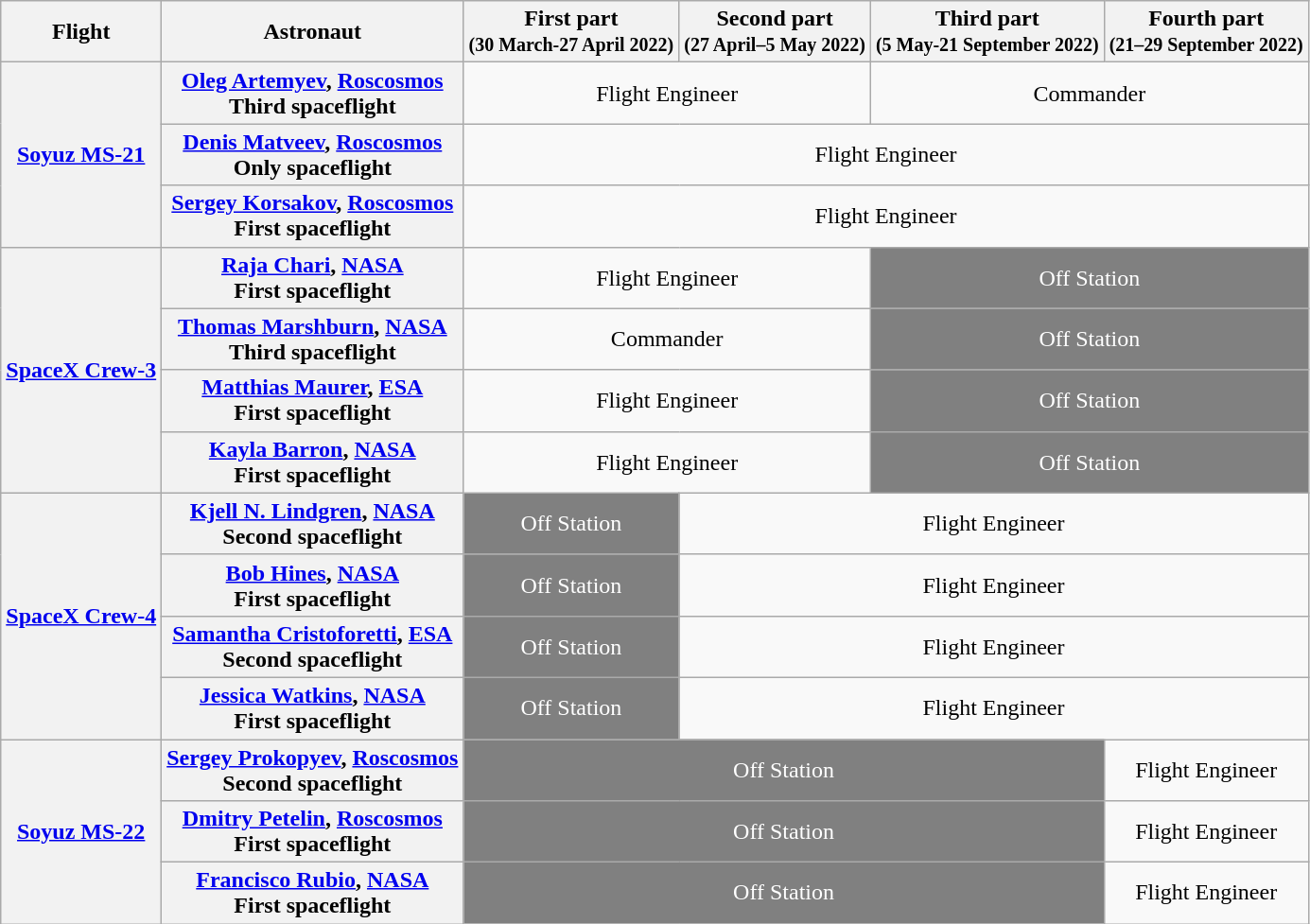<table class="wikitable"style="text-align:center">
<tr>
<th>Flight</th>
<th>Astronaut</th>
<th>First part <br> <small>(30 March-27 April 2022)</small></th>
<th>Second part <br> <small>(27 April–5 May 2022)  </small></th>
<th>Third part <br> <small>(5 May-21 September 2022) </small></th>
<th>Fourth part <br> <small>(21–29 September 2022)</small></th>
</tr>
<tr>
<th rowspan="3"><a href='#'>Soyuz MS-21</a></th>
<th> <a href='#'>Oleg Artemyev</a>, <a href='#'>Roscosmos</a> <br> Third spaceflight</th>
<td colspan="2">Flight Engineer</td>
<td colspan="2">Commander</td>
</tr>
<tr>
<th> <a href='#'>Denis Matveev</a>, <a href='#'>Roscosmos</a> <br> Only spaceflight</th>
<td colspan="4">Flight Engineer</td>
</tr>
<tr>
<th> <a href='#'>Sergey Korsakov</a>, <a href='#'>Roscosmos</a> <br> First spaceflight</th>
<td colspan="4">Flight Engineer</td>
</tr>
<tr>
<th rowspan="4"><a href='#'>SpaceX Crew-3</a></th>
<th> <a href='#'>Raja Chari</a>, <a href='#'>NASA</a> <br> First spaceflight</th>
<td colspan="2">Flight Engineer</td>
<td style="background:grey; color:white;"colspan="2">Off Station</td>
</tr>
<tr>
<th> <a href='#'>Thomas Marshburn</a>, <a href='#'>NASA</a><br> Third spaceflight</th>
<td colspan="2">Commander</td>
<td style="background:grey; color:white;"colspan="2">Off Station</td>
</tr>
<tr>
<th> <a href='#'>Matthias Maurer</a>, <a href='#'>ESA</a> <br> First spaceflight</th>
<td colspan="2">Flight Engineer</td>
<td style="background:grey; color:white;"colspan="2">Off Station</td>
</tr>
<tr>
<th> <a href='#'>Kayla Barron</a>, <a href='#'>NASA</a> <br> First spaceflight</th>
<td colspan="2">Flight Engineer</td>
<td style="background:grey; color:white;"colspan="2">Off Station</td>
</tr>
<tr>
<th rowspan="4"><a href='#'>SpaceX Crew-4</a></th>
<th> <a href='#'>Kjell N. Lindgren</a>, <a href='#'>NASA</a> <br> Second spaceflight</th>
<td style="background:grey; color:white;"colspan="1">Off Station</td>
<td colspan="3">Flight Engineer</td>
</tr>
<tr>
<th> <a href='#'>Bob Hines</a>, <a href='#'>NASA</a> <br> First spaceflight</th>
<td style="background:grey; color:white;"colspan="1">Off Station</td>
<td colspan="3">Flight Engineer</td>
</tr>
<tr>
<th> <a href='#'>Samantha Cristoforetti</a>, <a href='#'>ESA</a> <br> Second spaceflight</th>
<td style="background:grey; color:white;"colspan="1">Off Station</td>
<td colspan="3">Flight Engineer</td>
</tr>
<tr>
<th> <a href='#'>Jessica Watkins</a>, <a href='#'>NASA</a> <br> First spaceflight</th>
<td style="background:grey; color:white;"colspan="1">Off Station</td>
<td colspan="3">Flight Engineer</td>
</tr>
<tr>
<th rowspan="3"><a href='#'>Soyuz MS-22</a></th>
<th> <a href='#'>Sergey Prokopyev</a>, <a href='#'>Roscosmos</a> <br> Second spaceflight</th>
<td style="background:grey; color:white;"colspan="3">Off Station</td>
<td colspan="1">Flight Engineer</td>
</tr>
<tr>
<th> <a href='#'>Dmitry Petelin</a>, <a href='#'>Roscosmos</a> <br> First spaceflight</th>
<td style="background:grey; color:white;"colspan="3">Off Station</td>
<td colspan="1">Flight Engineer</td>
</tr>
<tr>
<th> <a href='#'>Francisco Rubio</a>, <a href='#'>NASA</a> <br> First spaceflight</th>
<td style="background:grey; color:white;"colspan="3">Off Station</td>
<td colspan="1">Flight Engineer</td>
</tr>
</table>
